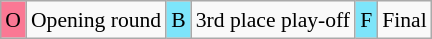<table class="wikitable" style="margin:0.5em auto; font-size:90%; line-height:1.25em;">
<tr>
<td bgcolor="#FA7894" align=center>O</td>
<td>Opening round</td>
<td bgcolor="#7DE5FA" align=center>B</td>
<td>3rd place play-off</td>
<td bgcolor="#7DE5FA" align=center>F</td>
<td>Final</td>
</tr>
</table>
